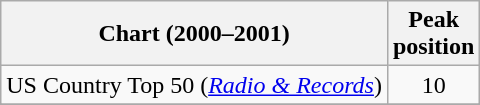<table class="wikitable sortable">
<tr>
<th align="left">Chart (2000–2001)</th>
<th align="center">Peak<br>position</th>
</tr>
<tr>
<td>US Country Top 50 (<em><a href='#'>Radio & Records</a></em>)</td>
<td align="center">10</td>
</tr>
<tr>
</tr>
<tr>
</tr>
</table>
